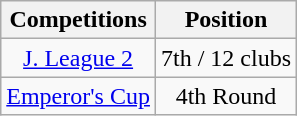<table class="wikitable" style="text-align:center;">
<tr>
<th>Competitions</th>
<th>Position</th>
</tr>
<tr>
<td><a href='#'>J. League 2</a></td>
<td>7th / 12 clubs</td>
</tr>
<tr>
<td><a href='#'>Emperor's Cup</a></td>
<td>4th Round</td>
</tr>
</table>
